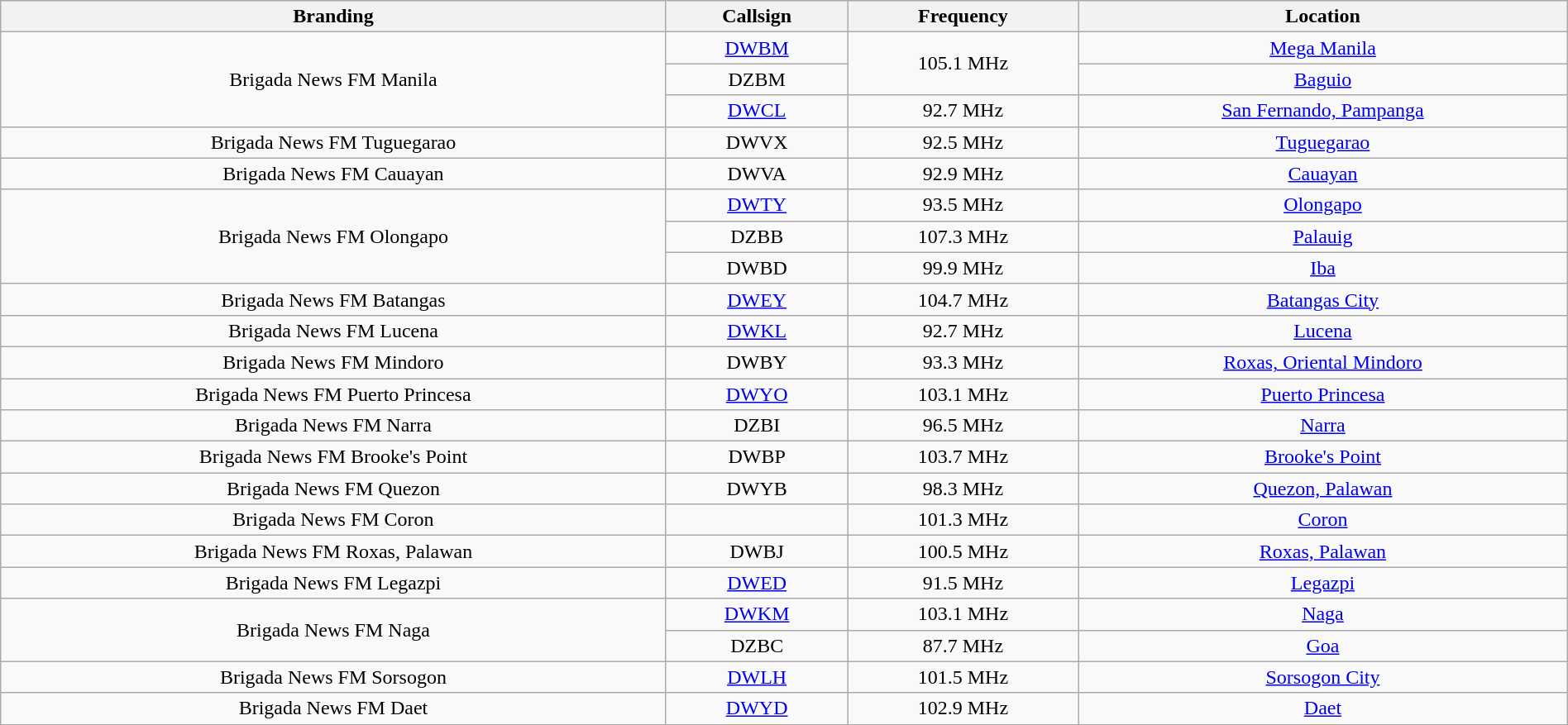<table class="wikitable sortable" style="width:100%; text-align:center;">
<tr>
<th>Branding</th>
<th>Callsign</th>
<th>Frequency</th>
<th>Location</th>
</tr>
<tr>
<td rowspan=3>Brigada News FM Manila</td>
<td><a href='#'>DWBM</a></td>
<td rowspan=2>105.1 MHz</td>
<td><a href='#'>Mega Manila</a></td>
</tr>
<tr>
<td>DZBM</td>
<td><a href='#'>Baguio</a></td>
</tr>
<tr>
<td><a href='#'>DWCL</a></td>
<td>92.7 MHz</td>
<td><a href='#'>San Fernando, Pampanga</a></td>
</tr>
<tr>
<td>Brigada News FM Tuguegarao</td>
<td>DWVX</td>
<td>92.5 MHz</td>
<td><a href='#'>Tuguegarao</a></td>
</tr>
<tr>
<td>Brigada News FM Cauayan</td>
<td>DWVA</td>
<td>92.9 MHz</td>
<td><a href='#'>Cauayan</a></td>
</tr>
<tr>
<td rowspan=3>Brigada News FM Olongapo</td>
<td><a href='#'>DWTY</a></td>
<td>93.5 MHz</td>
<td><a href='#'>Olongapo</a></td>
</tr>
<tr>
<td>DZBB</td>
<td>107.3 MHz</td>
<td><a href='#'>Palauig</a></td>
</tr>
<tr>
<td>DWBD</td>
<td>99.9 MHz</td>
<td><a href='#'>Iba</a></td>
</tr>
<tr>
<td>Brigada News FM Batangas</td>
<td><a href='#'>DWEY</a></td>
<td>104.7 MHz</td>
<td><a href='#'>Batangas City</a></td>
</tr>
<tr>
<td>Brigada News FM Lucena</td>
<td><a href='#'>DWKL</a></td>
<td>92.7 MHz</td>
<td><a href='#'>Lucena</a></td>
</tr>
<tr>
<td>Brigada News FM Mindoro</td>
<td>DWBY</td>
<td>93.3 MHz</td>
<td><a href='#'>Roxas, Oriental Mindoro</a></td>
</tr>
<tr>
<td>Brigada News FM Puerto Princesa</td>
<td><a href='#'>DWYO</a></td>
<td>103.1 MHz</td>
<td><a href='#'>Puerto Princesa</a></td>
</tr>
<tr>
<td>Brigada News FM Narra</td>
<td>DZBI</td>
<td>96.5 MHz</td>
<td><a href='#'>Narra</a></td>
</tr>
<tr>
<td>Brigada News FM Brooke's Point</td>
<td>DWBP</td>
<td>103.7 MHz</td>
<td><a href='#'>Brooke's Point</a></td>
</tr>
<tr>
<td>Brigada News FM Quezon</td>
<td>DWYB</td>
<td>98.3 MHz</td>
<td><a href='#'>Quezon, Palawan</a></td>
</tr>
<tr>
<td>Brigada News FM Coron</td>
<td></td>
<td>101.3 MHz</td>
<td><a href='#'>Coron</a></td>
</tr>
<tr>
<td>Brigada News FM Roxas, Palawan</td>
<td>DWBJ</td>
<td>100.5 MHz</td>
<td><a href='#'>Roxas, Palawan</a></td>
</tr>
<tr>
<td>Brigada News FM Legazpi</td>
<td><a href='#'>DWED</a></td>
<td>91.5 MHz</td>
<td><a href='#'>Legazpi</a></td>
</tr>
<tr>
<td rowspan=2>Brigada News FM Naga</td>
<td><a href='#'>DWKM</a></td>
<td>103.1 MHz</td>
<td><a href='#'>Naga</a></td>
</tr>
<tr>
<td>DZBC</td>
<td>87.7 MHz</td>
<td><a href='#'>Goa</a></td>
</tr>
<tr>
<td>Brigada News FM Sorsogon</td>
<td><a href='#'>DWLH</a></td>
<td>101.5 MHz</td>
<td><a href='#'>Sorsogon City</a></td>
</tr>
<tr>
<td>Brigada News FM Daet</td>
<td><a href='#'>DWYD</a></td>
<td>102.9 MHz</td>
<td><a href='#'>Daet</a></td>
</tr>
</table>
